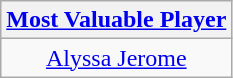<table class=wikitable style="text-align:center">
<tr>
<th><a href='#'>Most Valuable Player</a></th>
</tr>
<tr>
<td> <a href='#'>Alyssa Jerome</a></td>
</tr>
</table>
